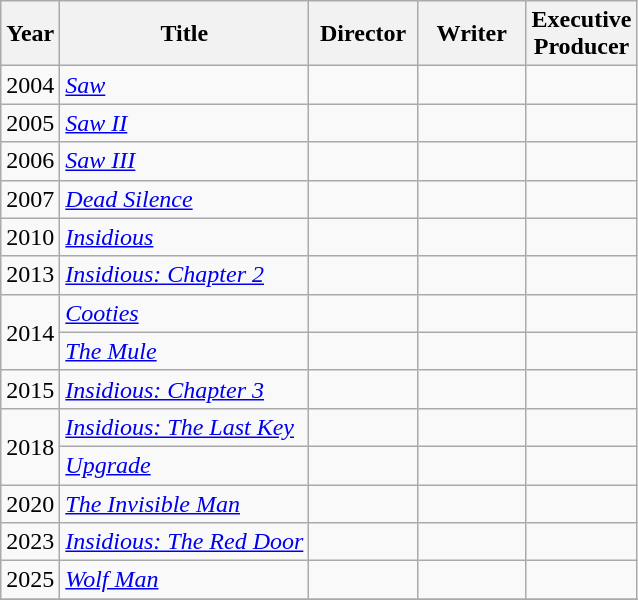<table class="wikitable">
<tr>
<th>Year</th>
<th>Title</th>
<th width="65">Director</th>
<th width="65">Writer</th>
<th width="65">Executive<br>Producer</th>
</tr>
<tr>
<td>2004</td>
<td><em><a href='#'>Saw</a></em></td>
<td></td>
<td></td>
<td></td>
</tr>
<tr>
<td>2005</td>
<td><em><a href='#'>Saw II</a></em></td>
<td></td>
<td></td>
<td></td>
</tr>
<tr>
<td>2006</td>
<td><em><a href='#'>Saw III</a></em></td>
<td></td>
<td></td>
<td></td>
</tr>
<tr>
<td>2007</td>
<td><em><a href='#'>Dead Silence</a></em></td>
<td></td>
<td></td>
<td></td>
</tr>
<tr>
<td>2010</td>
<td><em><a href='#'>Insidious</a></em></td>
<td></td>
<td></td>
<td></td>
</tr>
<tr>
<td>2013</td>
<td><em><a href='#'>Insidious: Chapter 2</a></em></td>
<td></td>
<td></td>
<td></td>
</tr>
<tr>
<td rowspan=2>2014</td>
<td><em><a href='#'>Cooties</a></em></td>
<td></td>
<td></td>
<td></td>
</tr>
<tr>
<td><em><a href='#'>The Mule</a></em></td>
<td></td>
<td></td>
<td></td>
</tr>
<tr>
<td>2015</td>
<td><em><a href='#'>Insidious: Chapter 3</a></em></td>
<td></td>
<td></td>
<td></td>
</tr>
<tr>
<td rowspan=2>2018</td>
<td><em><a href='#'>Insidious: The Last Key</a></em></td>
<td></td>
<td></td>
<td></td>
</tr>
<tr>
<td><em><a href='#'>Upgrade</a></em></td>
<td></td>
<td></td>
<td></td>
</tr>
<tr>
<td>2020</td>
<td><em><a href='#'>The Invisible Man</a></em></td>
<td></td>
<td></td>
<td></td>
</tr>
<tr>
<td>2023</td>
<td><em><a href='#'>Insidious: The Red Door</a></em></td>
<td></td>
<td></td>
<td></td>
</tr>
<tr>
<td>2025</td>
<td><em><a href='#'>Wolf Man</a></em></td>
<td></td>
<td></td>
<td></td>
</tr>
<tr>
</tr>
</table>
